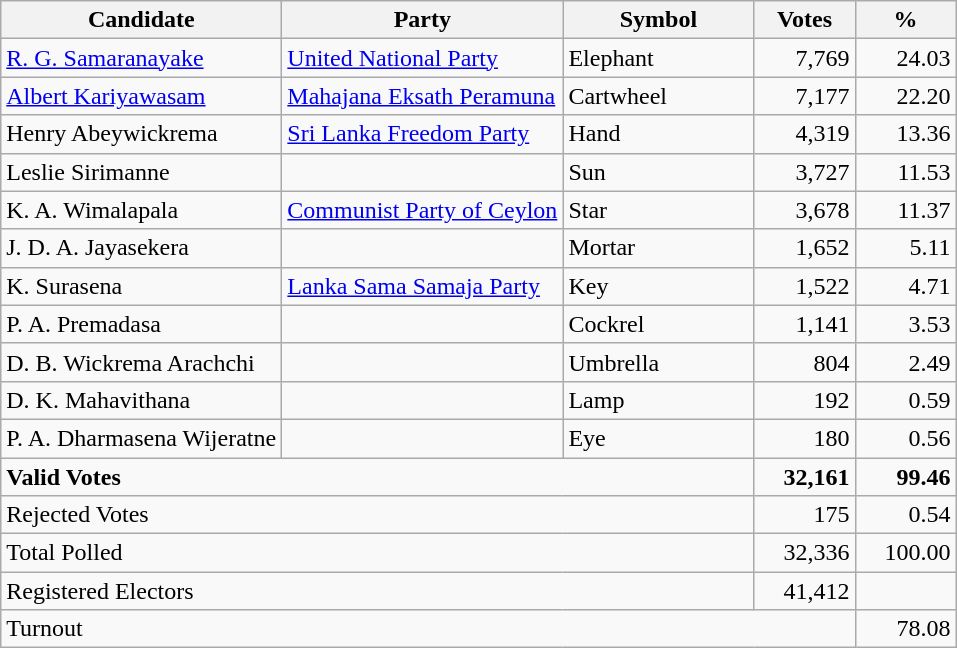<table class="wikitable" border="1" style="text-align:right;">
<tr>
<th align=left width="180">Candidate</th>
<th align=left width="180">Party</th>
<th align=left width="120">Symbol</th>
<th align=left width="60">Votes</th>
<th align=left width="60">%</th>
</tr>
<tr>
<td align=left><a href='#'>R. G. Samaranayake</a></td>
<td align=left><a href='#'>United National Party</a></td>
<td align=left>Elephant</td>
<td align=right>7,769</td>
<td align=right>24.03</td>
</tr>
<tr>
<td align=left><a href='#'>Albert Kariyawasam</a></td>
<td align=left><a href='#'>Mahajana Eksath Peramuna</a></td>
<td align=left>Cartwheel</td>
<td align=right>7,177</td>
<td align=right>22.20</td>
</tr>
<tr>
<td align=left>Henry Abeywickrema</td>
<td align=left><a href='#'>Sri Lanka Freedom Party</a></td>
<td align=left>Hand</td>
<td align=right>4,319</td>
<td align=right>13.36</td>
</tr>
<tr>
<td align=left>Leslie Sirimanne</td>
<td></td>
<td align=left>Sun</td>
<td align=right>3,727</td>
<td align=right>11.53</td>
</tr>
<tr>
<td align=left>K. A. Wimalapala</td>
<td align=left><a href='#'>Communist Party of Ceylon</a></td>
<td align=left>Star</td>
<td align=right>3,678</td>
<td align=right>11.37</td>
</tr>
<tr>
<td align=left>J. D. A. Jayasekera</td>
<td></td>
<td align=left>Mortar</td>
<td align=right>1,652</td>
<td align=right>5.11</td>
</tr>
<tr>
<td align=left>K. Surasena</td>
<td align=left><a href='#'>Lanka Sama Samaja Party</a></td>
<td align=left>Key</td>
<td align=right>1,522</td>
<td align=right>4.71</td>
</tr>
<tr>
<td align=left>P. A. Premadasa</td>
<td></td>
<td align=left>Cockrel</td>
<td align=right>1,141</td>
<td align=right>3.53</td>
</tr>
<tr>
<td align=left>D. B. Wickrema Arachchi</td>
<td></td>
<td align=left>Umbrella</td>
<td align=right>804</td>
<td align=right>2.49</td>
</tr>
<tr>
<td align=left>D. K. Mahavithana</td>
<td></td>
<td align=left>Lamp</td>
<td align=right>192</td>
<td align=right>0.59</td>
</tr>
<tr>
<td align=left>P. A. Dharmasena Wijeratne</td>
<td></td>
<td align=left>Eye</td>
<td align=right>180</td>
<td align=right>0.56</td>
</tr>
<tr>
<td align=left colspan=3><strong>Valid Votes</strong></td>
<td align=right><strong>32,161</strong></td>
<td align=right><strong>99.46</strong></td>
</tr>
<tr>
<td align=left colspan=3>Rejected Votes</td>
<td align=right>175</td>
<td align=right>0.54</td>
</tr>
<tr>
<td align=left colspan=3>Total Polled</td>
<td align=right>32,336</td>
<td align=right>100.00</td>
</tr>
<tr>
<td align=left colspan=3>Registered Electors</td>
<td align=right>41,412</td>
<td></td>
</tr>
<tr>
<td align=left colspan=4>Turnout</td>
<td align=right>78.08</td>
</tr>
</table>
